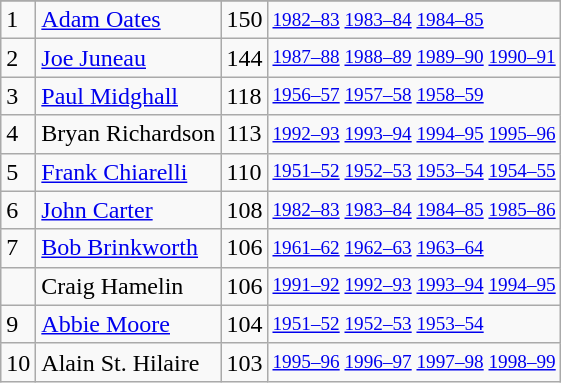<table class="wikitable">
<tr>
</tr>
<tr>
<td>1</td>
<td><a href='#'>Adam Oates</a></td>
<td>150</td>
<td style="font-size:80%;"><a href='#'>1982–83</a> <a href='#'>1983–84</a> <a href='#'>1984–85</a></td>
</tr>
<tr>
<td>2</td>
<td><a href='#'>Joe Juneau</a></td>
<td>144</td>
<td style="font-size:80%;"><a href='#'>1987–88</a> <a href='#'>1988–89</a> <a href='#'>1989–90</a> <a href='#'>1990–91</a></td>
</tr>
<tr>
<td>3</td>
<td><a href='#'>Paul Midghall</a></td>
<td>118</td>
<td style="font-size:80%;"><a href='#'>1956–57</a> <a href='#'>1957–58</a> <a href='#'>1958–59</a></td>
</tr>
<tr>
<td>4</td>
<td>Bryan Richardson</td>
<td>113</td>
<td style="font-size:80%;"><a href='#'>1992–93</a> <a href='#'>1993–94</a> <a href='#'>1994–95</a> <a href='#'>1995–96</a></td>
</tr>
<tr>
<td>5</td>
<td><a href='#'>Frank Chiarelli</a></td>
<td>110</td>
<td style="font-size:80%;"><a href='#'>1951–52</a> <a href='#'>1952–53</a> <a href='#'>1953–54</a> <a href='#'>1954–55</a></td>
</tr>
<tr>
<td>6</td>
<td><a href='#'>John Carter</a></td>
<td>108</td>
<td style="font-size:80%;"><a href='#'>1982–83</a> <a href='#'>1983–84</a> <a href='#'>1984–85</a> <a href='#'>1985–86</a></td>
</tr>
<tr>
<td>7</td>
<td><a href='#'>Bob Brinkworth</a></td>
<td>106</td>
<td style="font-size:80%;"><a href='#'>1961–62</a> <a href='#'>1962–63</a> <a href='#'>1963–64</a></td>
</tr>
<tr>
<td></td>
<td>Craig Hamelin</td>
<td>106</td>
<td style="font-size:80%;"><a href='#'>1991–92</a> <a href='#'>1992–93</a> <a href='#'>1993–94</a> <a href='#'>1994–95</a></td>
</tr>
<tr>
<td>9</td>
<td><a href='#'>Abbie Moore</a></td>
<td>104</td>
<td style="font-size:80%;"><a href='#'>1951–52</a> <a href='#'>1952–53</a> <a href='#'>1953–54</a></td>
</tr>
<tr>
<td>10</td>
<td>Alain St. Hilaire</td>
<td>103</td>
<td style="font-size:80%;"><a href='#'>1995–96</a> <a href='#'>1996–97</a> <a href='#'>1997–98</a> <a href='#'>1998–99</a></td>
</tr>
</table>
